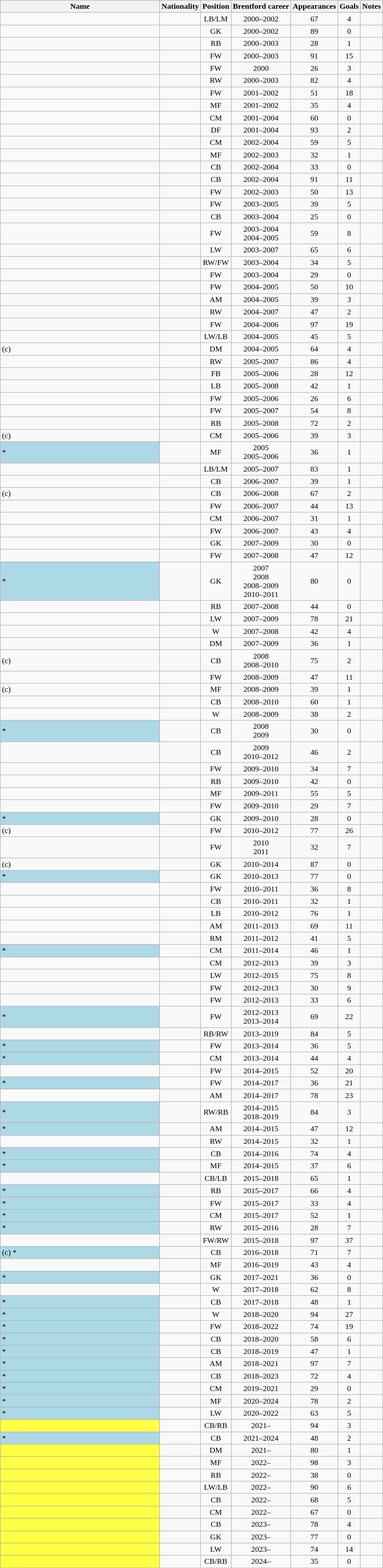<table class="wikitable sortable" style="text-align: center;">
<tr>
<th style="width:20em">Name</th>
<th>Nationality</th>
<th>Position</th>
<th>Brentford career</th>
<th>Appearances</th>
<th>Goals</th>
<th>Notes</th>
</tr>
<tr>
<td style="text-align:left;"></td>
<td style="text-align:left;"></td>
<td>LB/LM</td>
<td>2000–2002</td>
<td>67</td>
<td>4</td>
<td></td>
</tr>
<tr>
<td style="text-align:left;"></td>
<td align="left"></td>
<td>GK</td>
<td>2000–2002</td>
<td>89</td>
<td>0</td>
<td></td>
</tr>
<tr>
<td style="text-align:left;"></td>
<td align="left"></td>
<td>RB</td>
<td>2000–2003</td>
<td>28</td>
<td>1</td>
<td></td>
</tr>
<tr>
<td style="text-align:left;"></td>
<td align="left"></td>
<td>FW</td>
<td>2000–2003</td>
<td>91</td>
<td>15</td>
<td></td>
</tr>
<tr>
<td style="text-align:left;"></td>
<td style="text-align:left;"></td>
<td>FW</td>
<td>2000</td>
<td>26</td>
<td>3</td>
<td></td>
</tr>
<tr>
<td style="text-align:left;"></td>
<td style="text-align:left;"></td>
<td>RW</td>
<td>2000–2003</td>
<td>82</td>
<td>4</td>
<td></td>
</tr>
<tr>
<td style="text-align:left;"></td>
<td align="left"></td>
<td>FW</td>
<td>2001–2002</td>
<td>51</td>
<td>18</td>
<td></td>
</tr>
<tr>
<td style="text-align:left;"></td>
<td style="text-align:left;"></td>
<td>MF</td>
<td>2001–2002</td>
<td>35</td>
<td>4</td>
<td></td>
</tr>
<tr>
<td style="text-align:left;"></td>
<td style="text-align:left;"></td>
<td>CM</td>
<td>2001–2004</td>
<td>60</td>
<td>0</td>
<td></td>
</tr>
<tr>
<td style="text-align:left;"></td>
<td style="text-align:left;"></td>
<td>DF</td>
<td>2001–2004</td>
<td>93</td>
<td>2</td>
<td></td>
</tr>
<tr>
<td style="text-align:left;"></td>
<td align="left"></td>
<td>CM</td>
<td>2002–2004</td>
<td>59</td>
<td>5</td>
<td></td>
</tr>
<tr>
<td style="text-align:left;"></td>
<td align="left"></td>
<td>MF</td>
<td>2002–2003</td>
<td>32</td>
<td>1</td>
<td></td>
</tr>
<tr>
<td style="text-align:left;"></td>
<td style="text-align:left;"></td>
<td>CB</td>
<td>2002–2004</td>
<td>33</td>
<td>0</td>
<td></td>
</tr>
<tr>
<td style="text-align:left;"></td>
<td align="left"></td>
<td>CB</td>
<td>2002–2004</td>
<td>91</td>
<td>11</td>
<td></td>
</tr>
<tr>
<td style="text-align:left;"></td>
<td style="text-align:left;"></td>
<td>FW</td>
<td>2002–2003</td>
<td>50</td>
<td>13</td>
<td></td>
</tr>
<tr>
<td style="text-align:left;"></td>
<td align="left"></td>
<td>FW</td>
<td>2003–2005</td>
<td>39</td>
<td>5</td>
<td></td>
</tr>
<tr>
<td style="text-align:left;"></td>
<td align="left"></td>
<td>CB</td>
<td>2003–2004</td>
<td>25</td>
<td>0</td>
<td></td>
</tr>
<tr>
<td style="text-align:left;"></td>
<td align="left"></td>
<td>FW</td>
<td>2003–2004<br>2004–2005</td>
<td>59</td>
<td>8</td>
<td></td>
</tr>
<tr>
<td style="text-align:left;"></td>
<td align="left"></td>
<td>LW</td>
<td>2003–2007</td>
<td>65</td>
<td>6</td>
<td></td>
</tr>
<tr>
<td style="text-align:left;"></td>
<td align="left"></td>
<td>RW/FW</td>
<td>2003–2004</td>
<td>34</td>
<td>5</td>
<td></td>
</tr>
<tr>
<td style="text-align:left;"></td>
<td align="left"></td>
<td>FW</td>
<td>2003–2004</td>
<td>29</td>
<td>0</td>
<td></td>
</tr>
<tr>
<td style="text-align:left;"><strong></strong></td>
<td style="text-align:left;"></td>
<td>FW</td>
<td>2004–2005</td>
<td>50</td>
<td>10</td>
<td></td>
</tr>
<tr>
<td style="text-align:left;"></td>
<td style="text-align:left;"></td>
<td>AM</td>
<td>2004–2005</td>
<td>39</td>
<td>3</td>
<td></td>
</tr>
<tr>
<td style="text-align:left;"></td>
<td align="left"></td>
<td>RW</td>
<td>2004–2007</td>
<td>47</td>
<td>2</td>
<td></td>
</tr>
<tr>
<td style="text-align:left;"></td>
<td style="text-align:left;"></td>
<td>FW</td>
<td>2004–2006</td>
<td>97</td>
<td>19</td>
<td></td>
</tr>
<tr>
<td style="text-align:left;"></td>
<td style="text-align:left;"></td>
<td>LW/LB</td>
<td>2004–2005</td>
<td>45</td>
<td>5</td>
<td></td>
</tr>
<tr>
<td style="text-align:left;"> (c)</td>
<td style="text-align:left;"></td>
<td>DM</td>
<td>2004–2005</td>
<td>64</td>
<td>4</td>
<td></td>
</tr>
<tr>
<td style="text-align:left;"></td>
<td align="left"></td>
<td>RW</td>
<td>2005–2007</td>
<td>86</td>
<td>4</td>
<td></td>
</tr>
<tr>
<td style="text-align:left;"></td>
<td style="text-align:left;"></td>
<td>FB</td>
<td>2005–2006</td>
<td>28</td>
<td>12</td>
<td></td>
</tr>
<tr>
<td style="text-align:left;"></td>
<td style="text-align:left;"></td>
<td>LB</td>
<td>2005–2008</td>
<td>42</td>
<td>1</td>
<td></td>
</tr>
<tr>
<td style="text-align:left;"></td>
<td align="left"></td>
<td>FW</td>
<td>2005–2006</td>
<td>26</td>
<td>6</td>
<td></td>
</tr>
<tr>
<td style="text-align:left;"></td>
<td align="left"></td>
<td>FW</td>
<td>2005–2007</td>
<td>54</td>
<td>8</td>
<td></td>
</tr>
<tr>
<td style="text-align:left;"></td>
<td style="text-align:left;"></td>
<td>RB</td>
<td>2005–2008</td>
<td>72</td>
<td>2</td>
<td></td>
</tr>
<tr>
<td style="text-align:left;"> (c)</td>
<td style="text-align:left;"></td>
<td>CM</td>
<td>2005–2006</td>
<td>39</td>
<td>3</td>
<td></td>
</tr>
<tr>
<td style="text-align:left; background:lightblue;"> *</td>
<td align="left"></td>
<td>MF</td>
<td>2005<br>2005–2006</td>
<td>36</td>
<td>1</td>
<td></td>
</tr>
<tr>
<td style="text-align:left;"></td>
<td style="text-align:left;"></td>
<td>LB/LM</td>
<td>2005–2007</td>
<td>83</td>
<td>1</td>
<td></td>
</tr>
<tr>
<td style="text-align:left;"></td>
<td style="text-align:left;"></td>
<td>CB</td>
<td>2006–2007</td>
<td>39</td>
<td>1</td>
<td></td>
</tr>
<tr>
<td style="text-align:left;"> (c)</td>
<td style="text-align:left;"></td>
<td>CB</td>
<td>2006–2008</td>
<td>67</td>
<td>2</td>
<td></td>
</tr>
<tr>
<td style="text-align:left;"></td>
<td style="text-align:left;"></td>
<td>FW</td>
<td>2006–2007</td>
<td>44</td>
<td>13</td>
<td></td>
</tr>
<tr>
<td style="text-align:left;"></td>
<td style="text-align:left;"></td>
<td>CM</td>
<td>2006–2007</td>
<td>31</td>
<td>1</td>
<td></td>
</tr>
<tr>
<td style="text-align:left;"></td>
<td style="text-align:left;"></td>
<td>FW</td>
<td>2006–2007</td>
<td>43</td>
<td>4</td>
<td></td>
</tr>
<tr>
<td style="text-align:left;"></td>
<td style="text-align:left;"></td>
<td>GK</td>
<td>2007–2009</td>
<td>30</td>
<td>0</td>
<td></td>
</tr>
<tr>
<td style="text-align:left;"></td>
<td style="text-align:left;"></td>
<td>FW</td>
<td>2007–2008</td>
<td>47</td>
<td>12</td>
<td></td>
</tr>
<tr>
<td style="text-align:left; background:lightblue;"> *</td>
<td style="text-align:left;"></td>
<td>GK</td>
<td>2007<br>2008<br>2008–2009<br>2010–2011</td>
<td>80</td>
<td>0</td>
<td></td>
</tr>
<tr>
<td style="text-align:left;"></td>
<td style="text-align:left;"></td>
<td>RB</td>
<td>2007–2008</td>
<td>44</td>
<td>0</td>
<td></td>
</tr>
<tr>
<td style="text-align:left;"></td>
<td align="left"></td>
<td>LW</td>
<td>2007–2009</td>
<td>78</td>
<td>21</td>
<td></td>
</tr>
<tr>
<td style="text-align:left;"></td>
<td align="left"></td>
<td>W</td>
<td>2007–2008</td>
<td>42</td>
<td>4</td>
<td></td>
</tr>
<tr>
<td style="text-align:left;"></td>
<td style="text-align:left;"></td>
<td>DM</td>
<td>2007–2009</td>
<td>36</td>
<td>1</td>
<td></td>
</tr>
<tr>
<td style="text-align:left;"> (c)</td>
<td align="left"></td>
<td>CB</td>
<td>2008<br>2008–2010</td>
<td>75</td>
<td>2</td>
<td></td>
</tr>
<tr>
<td style="text-align:left;"></td>
<td align="left"></td>
<td>FW</td>
<td>2008–2009</td>
<td>47</td>
<td>11</td>
<td></td>
</tr>
<tr>
<td style="text-align:left;"> (c)</td>
<td align="left"></td>
<td>MF</td>
<td>2008–2009</td>
<td>39</td>
<td>1</td>
<td></td>
</tr>
<tr>
<td style="text-align:left;"></td>
<td align="left"></td>
<td>CB</td>
<td>2008–2010</td>
<td>60</td>
<td>1</td>
<td></td>
</tr>
<tr>
<td style="text-align:left;"></td>
<td align="left"></td>
<td>W</td>
<td>2008–2009</td>
<td>38</td>
<td>2</td>
<td></td>
</tr>
<tr>
<td style="text-align:left; background:lightblue;"> *</td>
<td align="left"></td>
<td>CB</td>
<td>2008<br>2009</td>
<td>30</td>
<td>0</td>
<td></td>
</tr>
<tr>
<td style="text-align:left;"></td>
<td align="left"></td>
<td>CB</td>
<td>2009<br>2010–2012</td>
<td>46</td>
<td>2</td>
<td></td>
</tr>
<tr>
<td style="text-align:left;"></td>
<td style="text-align:left;"></td>
<td>FW</td>
<td>2009–2010</td>
<td>34</td>
<td>7</td>
<td></td>
</tr>
<tr>
<td style="text-align:left;"></td>
<td align="left"></td>
<td>RB</td>
<td>2009–2010</td>
<td>42</td>
<td>0</td>
<td></td>
</tr>
<tr>
<td style="text-align:left;"></td>
<td align="left"></td>
<td>MF</td>
<td>2009–2011</td>
<td>55</td>
<td>5</td>
<td></td>
</tr>
<tr>
<td style="text-align:left;"></td>
<td align="left"></td>
<td>FW</td>
<td>2009–2010</td>
<td>29</td>
<td>7</td>
<td></td>
</tr>
<tr>
<td style="text-align:left; background:lightblue;"> *</td>
<td style="text-align:left;"></td>
<td>GK</td>
<td>2009–2010</td>
<td>28</td>
<td>0</td>
<td></td>
</tr>
<tr>
<td style="text-align:left;"> (c)</td>
<td style="text-align:left;"></td>
<td>FW</td>
<td>2010–2012</td>
<td>77</td>
<td>26</td>
<td></td>
</tr>
<tr>
<td style="text-align:left;"></td>
<td align="left"></td>
<td>FW</td>
<td>2010<br>2011</td>
<td>32</td>
<td>7</td>
<td></td>
</tr>
<tr>
<td style="text-align:left;"> (c)</td>
<td align="left"></td>
<td>GK</td>
<td>2010–2014</td>
<td>87</td>
<td>0</td>
<td></td>
</tr>
<tr>
<td style="text-align:left; background:lightblue;"> *</td>
<td style="text-align:left;"></td>
<td>GK</td>
<td>2010–2013</td>
<td>77</td>
<td>0</td>
<td></td>
</tr>
<tr>
<td style="text-align:left;"></td>
<td align="left"></td>
<td>FW</td>
<td>2010–2011</td>
<td>36</td>
<td>8</td>
<td></td>
</tr>
<tr>
<td style="text-align:left;"></td>
<td align="left"></td>
<td>CB</td>
<td>2010–2011</td>
<td>32</td>
<td>1</td>
<td></td>
</tr>
<tr>
<td style="text-align:left;"></td>
<td align="left"></td>
<td>LB</td>
<td>2010–2012</td>
<td>76</td>
<td>1</td>
<td></td>
</tr>
<tr>
<td style="text-align:left;"></td>
<td align="left"></td>
<td>AM</td>
<td>2011–2013</td>
<td>69</td>
<td>11</td>
<td></td>
</tr>
<tr>
<td style="text-align:left;"></td>
<td style="text-align:left;"></td>
<td>RM</td>
<td>2011–2012</td>
<td>41</td>
<td>5</td>
<td></td>
</tr>
<tr>
<td style="text-align:left; background:lightblue;"> *</td>
<td align="left"></td>
<td>CM</td>
<td>2011–2014</td>
<td>46</td>
<td>1</td>
<td></td>
</tr>
<tr>
<td style="text-align:left;"></td>
<td align="left"></td>
<td>CM</td>
<td>2012–2013</td>
<td>39</td>
<td>3</td>
<td></td>
</tr>
<tr>
<td style="text-align:left;"><strong></strong></td>
<td align="left"></td>
<td>LW</td>
<td>2012–2015</td>
<td>75</td>
<td>8</td>
<td></td>
</tr>
<tr>
<td style="text-align:left;"></td>
<td align="left"></td>
<td>FW</td>
<td>2012–2013</td>
<td>30</td>
<td>9</td>
<td></td>
</tr>
<tr>
<td style="text-align:left;"></td>
<td align="left"></td>
<td>FW</td>
<td>2012–2013</td>
<td>33</td>
<td>6</td>
<td></td>
</tr>
<tr>
<td style="text-align:left; background:lightblue;"> *</td>
<td style="text-align:left;"></td>
<td>FW</td>
<td>2012–2013<br>2013–2014</td>
<td>69</td>
<td>22</td>
<td></td>
</tr>
<tr>
<td style="text-align:left;"></td>
<td style="text-align:left;"></td>
<td>RB/RW</td>
<td>2013–2019</td>
<td>84</td>
<td>5</td>
<td></td>
</tr>
<tr>
<td style="text-align:left; background:lightblue;"><strong></strong> *</td>
<td align="left"></td>
<td>FW</td>
<td>2013–2014</td>
<td>36</td>
<td>5</td>
<td></td>
</tr>
<tr>
<td style="text-align:left; background:lightblue;"> *</td>
<td style="text-align:left;"></td>
<td>CM</td>
<td>2013–2014</td>
<td>44</td>
<td>4</td>
<td></td>
</tr>
<tr>
<td style="text-align:left;"></td>
<td style="text-align:left;"></td>
<td>FW</td>
<td>2014–2015</td>
<td>52</td>
<td>20</td>
<td></td>
</tr>
<tr>
<td style="text-align:left; background:lightblue;"> *</td>
<td style="text-align:left;"></td>
<td>FW</td>
<td>2014–2017</td>
<td>36</td>
<td>21</td>
<td></td>
</tr>
<tr>
<td style="text-align:left;"></td>
<td style="text-align:left;"></td>
<td>AM</td>
<td>2014–2017</td>
<td>78</td>
<td>23</td>
<td></td>
</tr>
<tr>
<td style="text-align:left; background:lightblue;"> *</td>
<td style="text-align:left;"></td>
<td>RW/RB</td>
<td>2014–2015<br>2018–2019</td>
<td>84</td>
<td>3</td>
<td></td>
</tr>
<tr>
<td style="text-align:left; background:lightblue;"> *</td>
<td style="text-align:left;"></td>
<td>AM</td>
<td>2014–2015</td>
<td>47</td>
<td>12</td>
<td></td>
</tr>
<tr>
<td style="text-align:left;"></td>
<td style="text-align:left;"></td>
<td>RW</td>
<td>2014–2015</td>
<td>32</td>
<td>1</td>
<td></td>
</tr>
<tr>
<td style="text-align:left; background:lightblue;"> *</td>
<td align="left"></td>
<td>CB</td>
<td>2014–2016</td>
<td>74</td>
<td>4</td>
<td></td>
</tr>
<tr>
<td style="text-align:left; background:lightblue;"> *</td>
<td style="text-align:left;"></td>
<td>MF</td>
<td>2014–2015</td>
<td>37</td>
<td>6</td>
<td></td>
</tr>
<tr>
<td style="text-align:left;"><strong></strong></td>
<td style="text-align:left;"></td>
<td>CB/LB</td>
<td>2015–2018</td>
<td>65</td>
<td>1</td>
<td></td>
</tr>
<tr>
<td style="text-align:left; background:lightblue;"> *</td>
<td style="text-align:left;"></td>
<td>RB</td>
<td>2015–2017</td>
<td>66</td>
<td>4</td>
<td></td>
</tr>
<tr>
<td style="text-align:left; background:lightblue;"> *</td>
<td style="text-align:left;"></td>
<td>FW</td>
<td>2015–2017</td>
<td>33</td>
<td>4</td>
<td></td>
</tr>
<tr>
<td style="text-align:left; background:lightblue;"> *</td>
<td style="text-align:left;"></td>
<td>CM</td>
<td>2015–2017</td>
<td>52</td>
<td>1</td>
<td></td>
</tr>
<tr>
<td style="text-align:left; background:lightblue;"> *</td>
<td style="text-align:left;"></td>
<td>RW</td>
<td>2015–2016</td>
<td>28</td>
<td>7</td>
<td></td>
</tr>
<tr>
<td style="text-align:left;"><strong></strong></td>
<td style="text-align:left;"></td>
<td>FW/RW</td>
<td>2015–2018</td>
<td>97</td>
<td>37</td>
<td></td>
</tr>
<tr>
<td style="text-align:left; background:lightblue;"><strong></strong> (c) *</td>
<td style="text-align:left;"></td>
<td>CB</td>
<td>2016–2018</td>
<td>71</td>
<td>7</td>
<td></td>
</tr>
<tr>
<td style="text-align:left;"></td>
<td style="text-align:left;"></td>
<td>MF</td>
<td>2016–2019</td>
<td>43</td>
<td>4</td>
<td></td>
</tr>
<tr>
<td style="text-align:left; background:lightblue;"> *</td>
<td style="text-align:left;"></td>
<td>GK</td>
<td>2017–2021</td>
<td>36</td>
<td>0</td>
<td></td>
</tr>
<tr>
<td style="text-align:left;"></td>
<td style="text-align:left;"></td>
<td>W</td>
<td>2017–2018</td>
<td>62</td>
<td>8</td>
<td></td>
</tr>
<tr>
<td style="text-align:left; background:lightblue;"><strong></strong> *</td>
<td style="text-align:left;"></td>
<td>CB</td>
<td>2017–2018</td>
<td>48</td>
<td>1</td>
<td></td>
</tr>
<tr>
<td style="text-align:left; background:lightblue;"><strong></strong> *</td>
<td style="text-align:left;"></td>
<td>W</td>
<td>2018–2020</td>
<td>94</td>
<td>27</td>
<td></td>
</tr>
<tr>
<td style="text-align:left; background:lightblue;"><strong></strong> *</td>
<td style="text-align:left;"></td>
<td>FW</td>
<td>2018–2022</td>
<td>74</td>
<td>19</td>
<td></td>
</tr>
<tr>
<td style="text-align:left; background:lightblue;"><strong></strong> *</td>
<td style="text-align:left;"></td>
<td>CB</td>
<td>2018–2020</td>
<td>58</td>
<td>6</td>
<td></td>
</tr>
<tr>
<td style="text-align:left; background:lightblue;"> *</td>
<td style="text-align:left;"></td>
<td>CB</td>
<td>2018–2019</td>
<td>47</td>
<td>1</td>
<td></td>
</tr>
<tr>
<td style="text-align:left; background:lightblue;"> *</td>
<td style="text-align:left;"></td>
<td>AM</td>
<td>2018–2021</td>
<td>97</td>
<td>7</td>
<td></td>
</tr>
<tr>
<td style="text-align:left; background:lightblue;"> *</td>
<td style="text-align:left;"></td>
<td>CB</td>
<td>2018–2023</td>
<td>72</td>
<td>4</td>
<td></td>
</tr>
<tr>
<td style="text-align:left; background:lightblue;"> *</td>
<td style="text-align:left;"></td>
<td>CM</td>
<td>2019–2021</td>
<td>29</td>
<td>0</td>
<td></td>
</tr>
<tr>
<td style="text-align:left; background:lightblue;"> *</td>
<td style="text-align:left;"></td>
<td>MF</td>
<td>2020–2024</td>
<td>78</td>
<td>2</td>
<td></td>
</tr>
<tr>
<td style="text-align:left; background:lightblue;"><strong></strong> *</td>
<td style="text-align:left;"></td>
<td>LW</td>
<td>2020–2022</td>
<td>63</td>
<td>5</td>
<td></td>
</tr>
<tr>
<td style="text-align:left; background:#ff4;"><strong></strong> </td>
<td style="text-align:left;"></td>
<td>CB/RB</td>
<td>2021–</td>
<td>94</td>
<td>3</td>
<td></td>
</tr>
<tr>
<td style="text-align:left; background:lightblue;"><strong></strong> *</td>
<td style="text-align:left;"></td>
<td>CB</td>
<td>2021–2024</td>
<td>48</td>
<td>2</td>
<td></td>
</tr>
<tr>
<td style="text-align:left; background:#ff4;"><strong></strong> </td>
<td style="text-align:left;"></td>
<td>DM</td>
<td>2021–</td>
<td>80</td>
<td>1</td>
<td></td>
</tr>
<tr>
<td style="text-align:left; background:#ff4;"><strong></strong> </td>
<td style="text-align:left;"></td>
<td>MF</td>
<td>2022–</td>
<td>98</td>
<td>3</td>
<td></td>
</tr>
<tr>
<td style="text-align:left; background:#ff4;"><strong></strong> </td>
<td style="text-align:left;"></td>
<td>RB</td>
<td>2022–</td>
<td>38</td>
<td>0</td>
<td></td>
</tr>
<tr>
<td style="text-align:left; background:#ff4;"> </td>
<td style="text-align:left;"></td>
<td>LW/LB</td>
<td>2022–</td>
<td>90</td>
<td>6</td>
<td></td>
</tr>
<tr>
<td style="text-align:left; background:#ff4;"> </td>
<td style="text-align:left;"></td>
<td>CB</td>
<td>2022–</td>
<td>68</td>
<td>5</td>
<td></td>
</tr>
<tr>
<td style="text-align:left; background:#ff4;"><strong></strong> </td>
<td style="text-align:left;"></td>
<td>CM</td>
<td>2022–</td>
<td>67</td>
<td>0</td>
<td></td>
</tr>
<tr>
<td style="text-align:left; background:#ff4;"><strong></strong> </td>
<td style="text-align:left;"></td>
<td>CB</td>
<td>2023–</td>
<td>78</td>
<td>4</td>
<td></td>
</tr>
<tr>
<td style="text-align:left; background:#ff4;"><strong></strong> </td>
<td style="text-align:left;"></td>
<td>GK</td>
<td>2023–</td>
<td>77</td>
<td>0</td>
<td></td>
</tr>
<tr>
<td style="text-align:left; background:#ff4;"><strong></strong> </td>
<td style="text-align:left;"></td>
<td>LW</td>
<td>2023–</td>
<td>74</td>
<td>14</td>
<td><br></td>
</tr>
<tr>
<td style="text-align:left; background:#ff4;"> </td>
<td style="text-align:left;"></td>
<td>CB/RB</td>
<td>2024–</td>
<td>35</td>
<td>0</td>
<td></td>
</tr>
</table>
